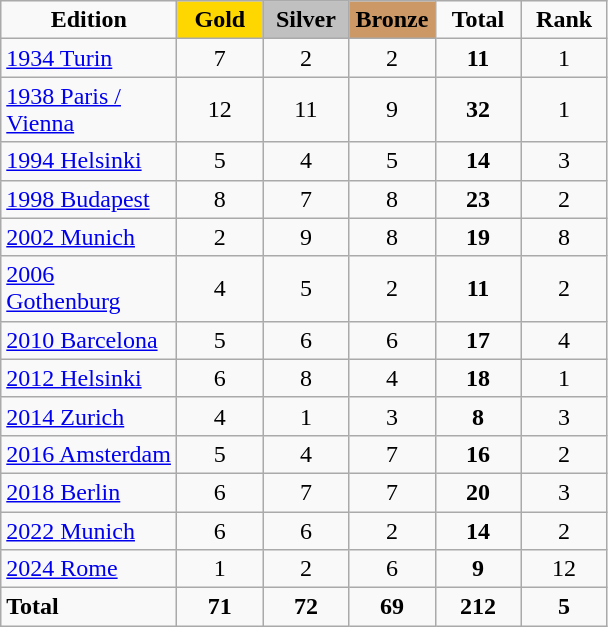<table class="wikitable" style="font-size:100%; text-align:center;">
<tr>
<td width="110"><strong>Edition</strong></td>
<td bgcolor=gold width="50"><strong>Gold</strong></td>
<td bgcolor=silver width="50"><strong>Silver</strong></td>
<td bgcolor=cc9966 width="50"><strong>Bronze</strong></td>
<td width="50"><strong>Total</strong></td>
<td width="50"><strong>Rank</strong></td>
</tr>
<tr>
<td align =left><a href='#'> 1934 Turin</a></td>
<td>7</td>
<td>2</td>
<td>2</td>
<td><strong>11</strong></td>
<td>1</td>
</tr>
<tr>
<td align =left><a href='#'> 1938 Paris / Vienna</a></td>
<td>12</td>
<td>11</td>
<td>9</td>
<td><strong>32</strong></td>
<td>1</td>
</tr>
<tr>
<td align =left><a href='#'> 1994 Helsinki</a></td>
<td>5</td>
<td>4</td>
<td>5</td>
<td><strong>14</strong></td>
<td>3</td>
</tr>
<tr>
<td align =left><a href='#'> 1998 Budapest</a></td>
<td>8</td>
<td>7</td>
<td>8</td>
<td><strong>23</strong></td>
<td>2</td>
</tr>
<tr>
<td align =left><a href='#'> 2002 Munich</a></td>
<td>2</td>
<td>9</td>
<td>8</td>
<td><strong>19</strong></td>
<td>8</td>
</tr>
<tr>
<td align =left><a href='#'> 2006 Gothenburg</a></td>
<td>4</td>
<td>5</td>
<td>2</td>
<td><strong>11</strong></td>
<td>2</td>
</tr>
<tr>
<td align =left><a href='#'> 2010 Barcelona</a></td>
<td>5</td>
<td>6</td>
<td>6</td>
<td><strong>17</strong></td>
<td>4</td>
</tr>
<tr>
<td align =left><a href='#'> 2012 Helsinki</a></td>
<td>6</td>
<td>8</td>
<td>4</td>
<td><strong>18</strong></td>
<td>1</td>
</tr>
<tr>
<td align =left><a href='#'> 2014 Zurich</a></td>
<td>4</td>
<td>1</td>
<td>3</td>
<td><strong>8</strong></td>
<td>3</td>
</tr>
<tr>
<td align =left><a href='#'> 2016 Amsterdam</a></td>
<td>5</td>
<td>4</td>
<td>7</td>
<td><strong>16</strong></td>
<td>2</td>
</tr>
<tr>
<td align =left><a href='#'>2018 Berlin</a></td>
<td>6</td>
<td>7</td>
<td>7</td>
<td><strong>20</strong></td>
<td>3</td>
</tr>
<tr>
<td align =left><a href='#'>2022 Munich</a></td>
<td>6</td>
<td>6</td>
<td>2</td>
<td><strong>14</strong></td>
<td>2</td>
</tr>
<tr>
<td align =left><a href='#'>2024 Rome</a></td>
<td>1</td>
<td>2</td>
<td>6</td>
<td><strong>9</strong></td>
<td>12</td>
</tr>
<tr>
<td align =left><strong>Total</strong></td>
<td><strong>71</strong></td>
<td><strong>72</strong></td>
<td><strong>69</strong></td>
<td><strong>212</strong></td>
<td><strong>5</strong></td>
</tr>
</table>
